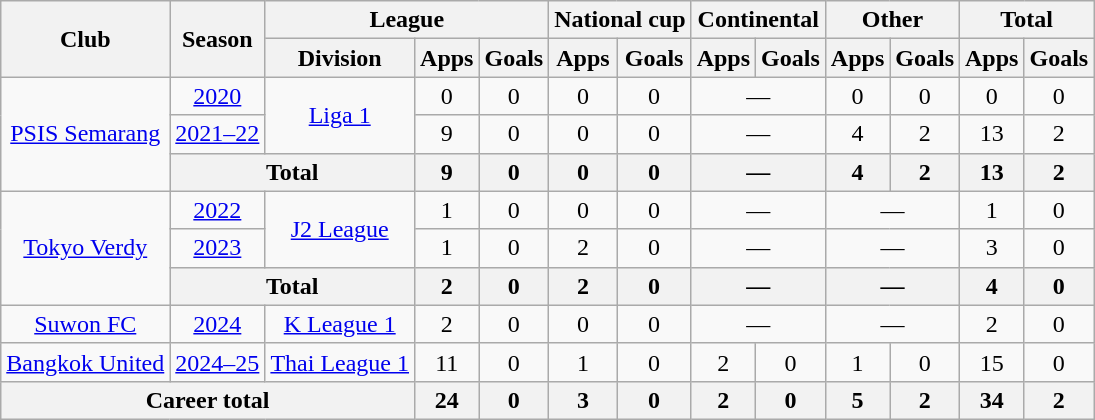<table class="wikitable" style="text-align: center">
<tr>
<th rowspan="2">Club</th>
<th rowspan="2">Season</th>
<th colspan="3">League</th>
<th colspan="2">National cup</th>
<th colspan="2">Continental</th>
<th colspan="2">Other</th>
<th colspan="2">Total</th>
</tr>
<tr>
<th>Division</th>
<th>Apps</th>
<th>Goals</th>
<th>Apps</th>
<th>Goals</th>
<th>Apps</th>
<th>Goals</th>
<th>Apps</th>
<th>Goals</th>
<th>Apps</th>
<th>Goals</th>
</tr>
<tr>
<td rowspan="3"><a href='#'>PSIS Semarang</a></td>
<td><a href='#'>2020</a></td>
<td rowspan="2"><a href='#'>Liga 1</a></td>
<td>0</td>
<td>0</td>
<td>0</td>
<td>0</td>
<td colspan="2">—</td>
<td>0</td>
<td>0</td>
<td>0</td>
<td>0</td>
</tr>
<tr>
<td><a href='#'>2021–22</a></td>
<td>9</td>
<td>0</td>
<td>0</td>
<td>0</td>
<td colspan="2">—</td>
<td>4</td>
<td>2</td>
<td>13</td>
<td>2</td>
</tr>
<tr>
<th colspan="2">Total</th>
<th>9</th>
<th>0</th>
<th>0</th>
<th>0</th>
<th colspan="2">—</th>
<th>4</th>
<th>2</th>
<th>13</th>
<th>2</th>
</tr>
<tr>
<td rowspan="3"><a href='#'>Tokyo Verdy</a></td>
<td><a href='#'>2022</a></td>
<td rowspan="2"><a href='#'>J2 League</a></td>
<td>1</td>
<td>0</td>
<td>0</td>
<td>0</td>
<td colspan="2">—</td>
<td colspan="2">—</td>
<td>1</td>
<td>0</td>
</tr>
<tr>
<td><a href='#'>2023</a></td>
<td>1</td>
<td>0</td>
<td>2</td>
<td>0</td>
<td colspan="2">—</td>
<td colspan="2">—</td>
<td>3</td>
<td>0</td>
</tr>
<tr>
<th colspan="2">Total</th>
<th>2</th>
<th>0</th>
<th>2</th>
<th>0</th>
<th colspan="2">—</th>
<th colspan="2">—</th>
<th>4</th>
<th>0</th>
</tr>
<tr>
<td><a href='#'>Suwon FC</a></td>
<td><a href='#'>2024</a></td>
<td><a href='#'>K League 1</a></td>
<td>2</td>
<td>0</td>
<td>0</td>
<td>0</td>
<td colspan="2">—</td>
<td colspan="2">—</td>
<td>2</td>
<td>0</td>
</tr>
<tr>
<td><a href='#'>Bangkok United</a></td>
<td><a href='#'>2024–25</a></td>
<td><a href='#'>Thai League 1</a></td>
<td>11</td>
<td>0</td>
<td>1</td>
<td>0</td>
<td>2</td>
<td>0</td>
<td>1</td>
<td>0</td>
<td>15</td>
<td>0</td>
</tr>
<tr>
<th colspan="3">Career total</th>
<th>24</th>
<th>0</th>
<th>3</th>
<th>0</th>
<th>2</th>
<th>0</th>
<th>5</th>
<th>2</th>
<th>34</th>
<th>2</th>
</tr>
</table>
